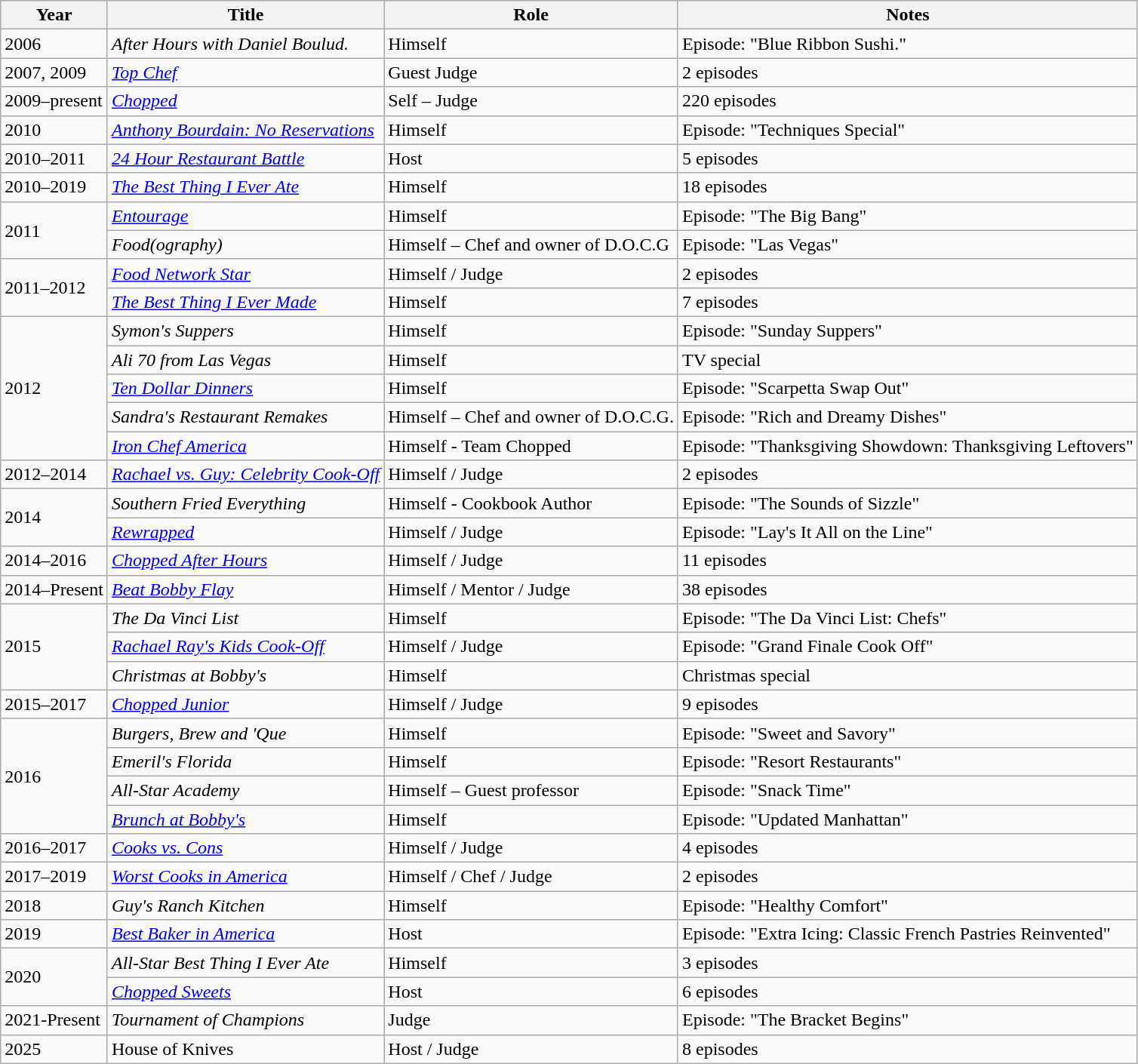<table class="wikitable sortable">
<tr>
<th>Year</th>
<th>Title</th>
<th>Role</th>
<th class="unsortable">Notes</th>
</tr>
<tr>
<td>2006</td>
<td><em>After Hours with Daniel Boulud.</em></td>
<td>Himself</td>
<td>Episode: "Blue Ribbon Sushi."</td>
</tr>
<tr>
<td>2007, 2009</td>
<td><em><a href='#'>Top Chef</a></em></td>
<td>Guest Judge</td>
<td>2 episodes</td>
</tr>
<tr>
<td>2009–present</td>
<td><em><a href='#'>Chopped</a></em></td>
<td>Self – Judge</td>
<td>220 episodes</td>
</tr>
<tr>
<td>2010</td>
<td><em><a href='#'>Anthony Bourdain: No Reservations</a></em></td>
<td>Himself</td>
<td>Episode: "Techniques Special"</td>
</tr>
<tr>
<td>2010–2011</td>
<td><em><a href='#'>24 Hour Restaurant Battle</a></em></td>
<td>Host</td>
<td>5 episodes</td>
</tr>
<tr>
<td>2010–2019</td>
<td><em><a href='#'>The Best Thing I Ever Ate</a></em></td>
<td>Himself</td>
<td>18 episodes</td>
</tr>
<tr>
<td rowspan=2>2011</td>
<td><em><a href='#'>Entourage</a></em></td>
<td>Himself</td>
<td>Episode: "The Big Bang"</td>
</tr>
<tr>
<td><em>Food(ography)</em></td>
<td>Himself – Chef and owner of D.O.C.G</td>
<td>Episode: "Las Vegas"</td>
</tr>
<tr>
<td rowspan=2>2011–2012</td>
<td><em><a href='#'>Food Network Star</a></em></td>
<td>Himself / Judge</td>
<td>2 episodes</td>
</tr>
<tr>
<td><em><a href='#'>The Best Thing I Ever Made</a></em></td>
<td>Himself</td>
<td>7 episodes</td>
</tr>
<tr>
<td rowspan=5>2012</td>
<td><em>Symon's Suppers</em></td>
<td>Himself</td>
<td>Episode: "Sunday Suppers"</td>
</tr>
<tr>
<td><em>Ali 70 from Las Vegas</em></td>
<td>Himself</td>
<td>TV special</td>
</tr>
<tr>
<td><em><a href='#'>Ten Dollar Dinners</a></em></td>
<td>Himself</td>
<td>Episode: "Scarpetta Swap Out"</td>
</tr>
<tr>
<td><em>Sandra's Restaurant Remakes</em></td>
<td>Himself – Chef and owner of D.O.C.G.</td>
<td>Episode: "Rich and Dreamy Dishes"</td>
</tr>
<tr>
<td><em><a href='#'>Iron Chef America</a></em></td>
<td>Himself - Team Chopped</td>
<td>Episode: "Thanksgiving Showdown: Thanksgiving Leftovers"</td>
</tr>
<tr>
<td>2012–2014</td>
<td><em><a href='#'>Rachael vs. Guy: Celebrity Cook-Off</a></em></td>
<td>Himself / Judge</td>
<td>2 episodes</td>
</tr>
<tr>
<td rowspan=2>2014</td>
<td><em>Southern Fried Everything</em></td>
<td>Himself - Cookbook Author</td>
<td>Episode: "The Sounds of Sizzle"</td>
</tr>
<tr>
<td><em><a href='#'>Rewrapped</a></em></td>
<td>Himself / Judge</td>
<td>Episode: "Lay's It All on the Line"</td>
</tr>
<tr>
<td>2014–2016</td>
<td><em><a href='#'>Chopped After Hours</a></em></td>
<td>Himself / Judge</td>
<td>11 episodes</td>
</tr>
<tr>
<td>2014–Present</td>
<td><em><a href='#'>Beat Bobby Flay</a></em></td>
<td>Himself / Mentor / Judge</td>
<td>38 episodes</td>
</tr>
<tr>
<td rowspan=3>2015</td>
<td><em>The Da Vinci List</em></td>
<td>Himself</td>
<td>Episode: "The Da Vinci List: Chefs"</td>
</tr>
<tr>
<td><em><a href='#'>Rachael Ray's Kids Cook-Off</a></em></td>
<td>Himself / Judge</td>
<td>Episode: "Grand Finale Cook Off"</td>
</tr>
<tr>
<td><em>Christmas at Bobby's</em></td>
<td>Himself</td>
<td>Christmas special</td>
</tr>
<tr>
<td>2015–2017</td>
<td><em><a href='#'>Chopped Junior</a></em></td>
<td>Himself / Judge</td>
<td>9 episodes</td>
</tr>
<tr>
<td rowspan=4>2016</td>
<td><em>Burgers, Brew and 'Que</em></td>
<td>Himself</td>
<td>Episode: "Sweet and Savory"</td>
</tr>
<tr>
<td><em>Emeril's Florida</em></td>
<td>Himself</td>
<td>Episode: "Resort Restaurants"</td>
</tr>
<tr>
<td><em>All-Star Academy</em></td>
<td>Himself – Guest professor</td>
<td>Episode: "Snack Time"</td>
</tr>
<tr>
<td><em><a href='#'>Brunch at Bobby's</a></em></td>
<td>Himself</td>
<td>Episode: "Updated Manhattan"</td>
</tr>
<tr>
<td>2016–2017</td>
<td><em><a href='#'>Cooks vs. Cons</a></em></td>
<td>Himself / Judge</td>
<td>4 episodes</td>
</tr>
<tr>
<td>2017–2019</td>
<td><em><a href='#'>Worst Cooks in America</a></em></td>
<td>Himself / Chef / Judge</td>
<td>2 episodes</td>
</tr>
<tr>
<td>2018</td>
<td><em>Guy's Ranch Kitchen</em></td>
<td>Himself</td>
<td>Episode: "Healthy Comfort"</td>
</tr>
<tr>
<td>2019</td>
<td><em><a href='#'>Best Baker in America</a></em></td>
<td>Host</td>
<td>Episode: "Extra Icing: Classic French Pastries Reinvented"</td>
</tr>
<tr>
<td rowspan=2>2020</td>
<td><em>All-Star Best Thing I Ever Ate</em></td>
<td>Himself</td>
<td>3 episodes</td>
</tr>
<tr>
<td><em><a href='#'>Chopped Sweets</a></em></td>
<td>Host</td>
<td>6 episodes</td>
</tr>
<tr>
<td>2021-Present</td>
<td><em>Tournament of Champions</em></td>
<td>Judge</td>
<td>Episode: "The Bracket Begins"</td>
</tr>
<tr>
<td>2025</td>
<td>House of Knives</td>
<td>Host / Judge</td>
<td>8 episodes</td>
</tr>
</table>
